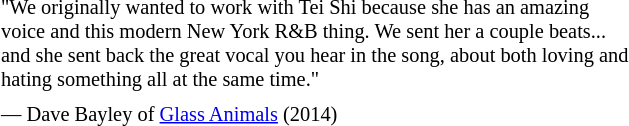<table class="toccolours" style="float: left; margin-left: 0em; margin-right: 1em; font-size: 85%; background:offwhite; color:black; width:32em; max-width: 40%;" cellspacing="5">
<tr>
<td style="text-align: left;">"We originally wanted to work with Tei Shi because she has an amazing voice and this modern New York R&B thing. We sent her a couple beats... and she sent back the great vocal you hear in the song, about both loving and hating something all at the same time."</td>
</tr>
<tr>
<td style="text-align: left;">— Dave Bayley of <a href='#'>Glass Animals</a> (2014)</td>
</tr>
</table>
